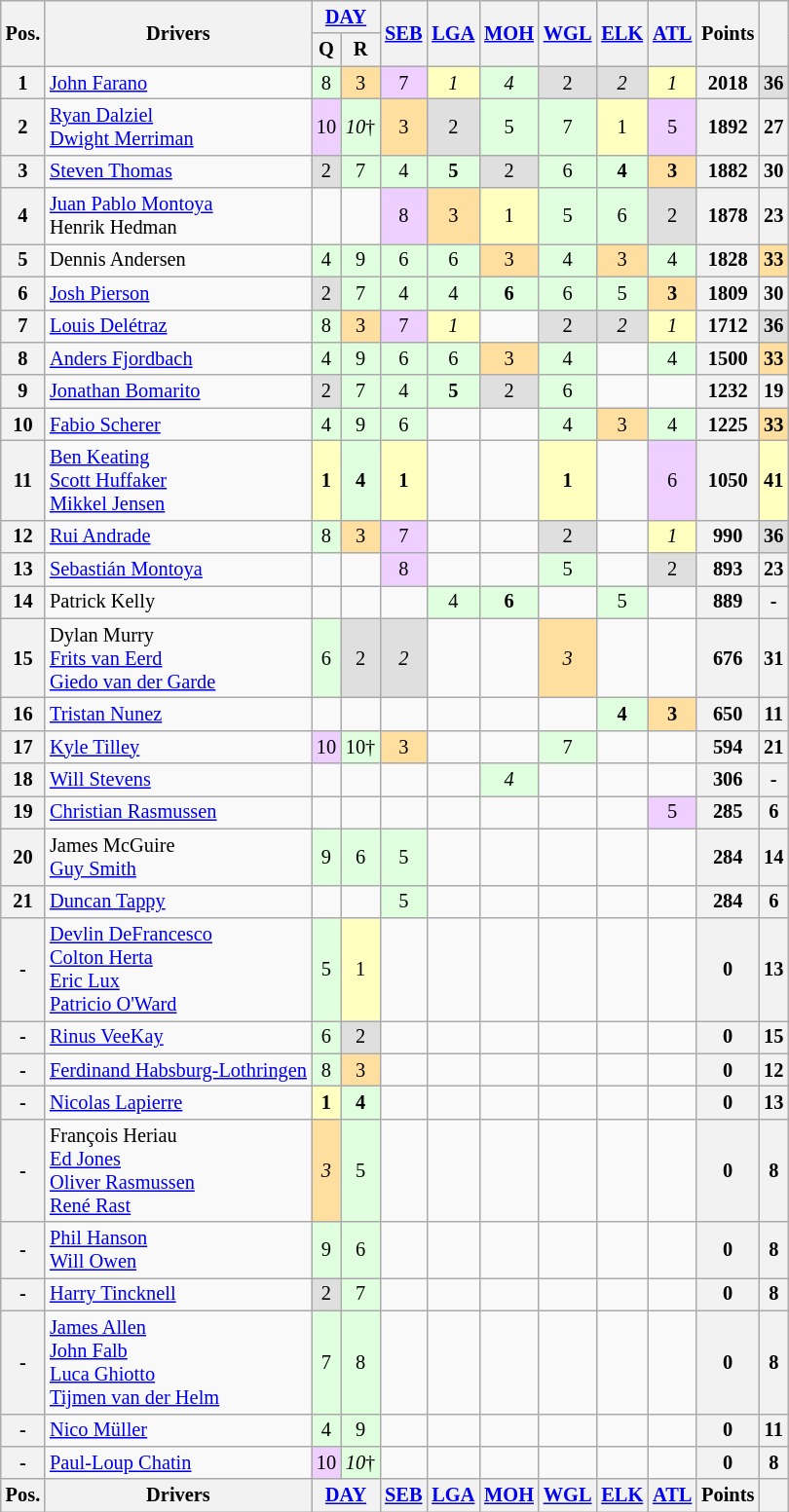<table class="wikitable" style="font-size:85%;">
<tr>
<th rowspan="2">Pos.</th>
<th rowspan="2">Drivers</th>
<th colspan="2"><a href='#'>DAY</a></th>
<th rowspan="2"><a href='#'>SEB</a></th>
<th rowspan="2"><a href='#'>LGA</a></th>
<th rowspan="2"><a href='#'>MOH</a></th>
<th rowspan="2"><a href='#'>WGL</a></th>
<th rowspan="2"><a href='#'>ELK</a></th>
<th rowspan="2"><a href='#'>ATL</a></th>
<th rowspan="2">Points</th>
<th rowspan="2"></th>
</tr>
<tr>
<th>Q</th>
<th>R</th>
</tr>
<tr>
<th>1</th>
<td> <a href='#'>John Farano</a></td>
<td style="background:#dfffdf;" align="center">8</td>
<td style="background:#ffdf9f;" align="center">3</td>
<td style="background:#efcfff;" align="center">7</td>
<td style="background:#ffffbf;" align="center"><em>1</em></td>
<td style="background:#dfffdf;" align="center"><em>4</em></td>
<td style="background:#dfdfdf;" align="center">2</td>
<td style="background:#dfdfdf;" align="center"><em>2</em></td>
<td style="background:#ffffbf;" align="center"><em>1</em></td>
<th>2018</th>
<th style="background:#dfdfdf;" align="center">36</th>
</tr>
<tr>
<th>2</th>
<td> <a href='#'>Ryan Dalziel</a><br> <a href='#'>Dwight Merriman</a></td>
<td style="background:#efcfff;" align="center">10</td>
<td style="background:#dfffdf;" align="center"><em>10</em>†</td>
<td style="background:#ffdf9f;" align="center">3</td>
<td style="background:#dfdfdf;" align="center">2</td>
<td style="background:#dfffdf;" align="center">5</td>
<td style="background:#dfffdf;" align="center">7</td>
<td style="background:#ffffbf;" align="center">1</td>
<td style="background:#efcfff;" align="center">5</td>
<th>1892</th>
<th>27</th>
</tr>
<tr>
<th>3</th>
<td> <a href='#'>Steven Thomas</a></td>
<td style="background:#dfdfdf;" align="center">2</td>
<td style="background:#dfffdf;" align="center">7</td>
<td style="background:#dfffdf;" align="center">4</td>
<td style="background:#dfffdf;" align="center"><strong>5</strong></td>
<td style="background:#dfdfdf;" align="center">2</td>
<td style="background:#dfffdf;" align="center">6</td>
<td style="background:#dfffdf;" align="center"><strong>4</strong></td>
<td style="background:#ffdf9f;" align="center"><strong>3</strong></td>
<th>1882</th>
<th>30</th>
</tr>
<tr>
<th>4</th>
<td> <a href='#'>Juan Pablo Montoya</a><br> Henrik Hedman</td>
<td></td>
<td></td>
<td style="background:#efcfff;" align="center">8</td>
<td style="background:#ffdf9f;" align="center">3</td>
<td style="background:#ffffbf;" align="center">1</td>
<td style="background:#dfffdf;" align="center">5</td>
<td style="background:#dfffdf;" align="center">6</td>
<td style="background:#dfdfdf;" align="center">2</td>
<th>1878</th>
<th>23</th>
</tr>
<tr>
<th>5</th>
<td> Dennis Andersen</td>
<td style="background:#dfffdf;" align="center">4</td>
<td style="background:#dfffdf;" align="center">9</td>
<td style="background:#dfffdf;" align="center">6</td>
<td style="background:#dfffdf;" align="center">6</td>
<td style="background:#ffdf9f;" align="center">3</td>
<td style="background:#dfffdf;" align="center">4</td>
<td style="background:#ffdf9f;" align="center">3</td>
<td style="background:#dfffdf;" align="center">4</td>
<th>1828</th>
<th style="background:#ffdf9f;" align="center">33</th>
</tr>
<tr>
<th>6</th>
<td> <a href='#'>Josh Pierson</a></td>
<td style="background:#dfdfdf;" align="center">2</td>
<td style="background:#dfffdf;" align="center">7</td>
<td style="background:#dfffdf;" align="center">4</td>
<td style="background:#dfffdf;" align="center">4</td>
<td style="background:#dfffdf;" align="center"><strong>6</strong></td>
<td style="background:#dfffdf;" align="center">6</td>
<td style="background:#dfffdf;" align="center">5</td>
<td style="background:#ffdf9f;" align="center"><strong>3</strong></td>
<th>1809</th>
<th>30</th>
</tr>
<tr>
<th>7</th>
<td> <a href='#'>Louis Delétraz</a></td>
<td style="background:#dfffdf;" align="center">8</td>
<td style="background:#ffdf9f;" align="center">3</td>
<td style="background:#efcfff;" align="center">7</td>
<td style="background:#ffffbf;" align="center"><em>1</em></td>
<td></td>
<td style="background:#dfdfdf;" align="center">2</td>
<td style="background:#dfdfdf;" align="center"><em>2</em></td>
<td style="background:#ffffbf;" align="center"><em>1</em></td>
<th>1712</th>
<th style="background:#dfdfdf;" align="center">36</th>
</tr>
<tr>
<th>8</th>
<td> <a href='#'>Anders Fjordbach</a></td>
<td style="background:#dfffdf;" align="center">4</td>
<td style="background:#dfffdf;" align="center">9</td>
<td style="background:#dfffdf;" align="center">6</td>
<td style="background:#dfffdf;" align="center">6</td>
<td style="background:#ffdf9f;" align="center">3</td>
<td style="background:#dfffdf;" align="center">4</td>
<td></td>
<td style="background:#dfffdf;" align="center">4</td>
<th>1500</th>
<th style="background:#ffdf9f;" align="center">33</th>
</tr>
<tr>
<th>9</th>
<td> <a href='#'>Jonathan Bomarito</a></td>
<td style="background:#dfdfdf;" align="center">2</td>
<td style="background:#dfffdf;" align="center">7</td>
<td style="background:#dfffdf;" align="center">4</td>
<td style="background:#dfffdf;" align="center"><strong>5</strong></td>
<td style="background:#dfdfdf;" align="center">2</td>
<td style="background:#dfffdf;" align="center">6</td>
<td></td>
<td></td>
<th>1232</th>
<th>19</th>
</tr>
<tr>
<th>10</th>
<td> <a href='#'>Fabio Scherer</a></td>
<td style="background:#dfffdf;" align="center">4</td>
<td style="background:#dfffdf;" align="center">9</td>
<td style="background:#dfffdf;" align="center">6</td>
<td></td>
<td></td>
<td style="background:#dfffdf;" align="center">4</td>
<td style="background:#ffdf9f;" align="center">3</td>
<td style="background:#dfffdf;" align="center">4</td>
<th>1225</th>
<th style="background:#ffdf9f;" align="center">33</th>
</tr>
<tr>
<th>11</th>
<td> <a href='#'>Ben Keating</a><br> <a href='#'>Scott Huffaker</a><br> <a href='#'>Mikkel Jensen</a></td>
<td style="background:#ffffbf;" align="center"><strong>1</strong></td>
<td style="background:#dfffdf;" align="center"><strong>4</strong></td>
<td style="background:#ffffbf;" align="center"><strong>1</strong></td>
<td></td>
<td></td>
<td style="background:#ffffbf;" align="center"><strong>1</strong></td>
<td></td>
<td style="background:#efcfff;" align="center">6</td>
<th>1050</th>
<th style="background:#ffffbf;" align="center">41</th>
</tr>
<tr>
<th>12</th>
<td> <a href='#'>Rui Andrade</a></td>
<td style="background:#dfffdf;" align="center">8</td>
<td style="background:#ffdf9f;" align="center">3</td>
<td style="background:#efcfff;" align="center">7</td>
<td></td>
<td></td>
<td style="background:#dfdfdf;" align="center">2</td>
<td></td>
<td style="background:#ffffbf;" align="center"><em>1</em></td>
<th>990</th>
<th style="background:#dfdfdf;" align="center">36</th>
</tr>
<tr>
<th>13</th>
<td> <a href='#'>Sebastián Montoya</a></td>
<td></td>
<td></td>
<td style="background:#efcfff;" align="center">8</td>
<td></td>
<td></td>
<td style="background:#dfffdf;" align="center">5</td>
<td></td>
<td style="background:#dfdfdf;" align="center">2</td>
<th>893</th>
<th>23</th>
</tr>
<tr>
<th>14</th>
<td> Patrick Kelly</td>
<td></td>
<td></td>
<td></td>
<td style="background:#dfffdf;" align="center">4</td>
<td style="background:#dfffdf;" align="center"><strong>6</strong></td>
<td></td>
<td style="background:#dfffdf;" align="center">5</td>
<td></td>
<th>889</th>
<th>-</th>
</tr>
<tr>
<th>15</th>
<td> Dylan Murry<br> <a href='#'>Frits van Eerd</a><br> <a href='#'>Giedo van der Garde</a></td>
<td style="background:#dfffdf;" align="center">6</td>
<td style="background:#dfdfdf;" align="center">2</td>
<td style="background:#dfdfdf;" align="center"><em>2</em></td>
<td></td>
<td></td>
<td style="background:#ffdf9f;" align="center"><em>3</em></td>
<td></td>
<td></td>
<th>676</th>
<th>31</th>
</tr>
<tr>
<th>16</th>
<td> <a href='#'>Tristan Nunez</a></td>
<td></td>
<td></td>
<td></td>
<td></td>
<td></td>
<td></td>
<td style="background:#dfffdf;" align="center"><strong>4</strong></td>
<td style="background:#ffdf9f;" align="center"><strong>3</strong></td>
<th>650</th>
<th>11</th>
</tr>
<tr>
<th>17</th>
<td> <a href='#'>Kyle Tilley</a></td>
<td style="background:#efcfff;" align="center">10</td>
<td style="background:#dfffdf;" align="center">10†</td>
<td style="background:#ffdf9f;" align="center">3</td>
<td></td>
<td></td>
<td style="background:#dfffdf;" align="center">7</td>
<td></td>
<td></td>
<th>594</th>
<th>21</th>
</tr>
<tr>
<th>18</th>
<td> <a href='#'>Will Stevens</a></td>
<td></td>
<td></td>
<td></td>
<td></td>
<td style="background:#dfffdf;" align="center"><em>4</em></td>
<td></td>
<td></td>
<td></td>
<th>306</th>
<th>-</th>
</tr>
<tr>
<th>19</th>
<td> <a href='#'>Christian Rasmussen</a></td>
<td></td>
<td></td>
<td></td>
<td></td>
<td></td>
<td></td>
<td></td>
<td style="background:#efcfff;" align="center">5</td>
<th>285</th>
<th>6</th>
</tr>
<tr>
<th>20</th>
<td> James McGuire<br> <a href='#'>Guy Smith</a></td>
<td style="background:#dfffdf;" align="center">9</td>
<td style="background:#dfffdf;" align="center">6</td>
<td style="background:#dfffdf;" align="center">5</td>
<td></td>
<td></td>
<td></td>
<td></td>
<td></td>
<th>284</th>
<th>14</th>
</tr>
<tr>
<th>21</th>
<td> <a href='#'>Duncan Tappy</a></td>
<td></td>
<td></td>
<td style="background:#dfffdf;" align="center">5</td>
<td></td>
<td></td>
<td></td>
<td></td>
<td></td>
<th>284</th>
<th>6</th>
</tr>
<tr>
<th>-</th>
<td> <a href='#'>Devlin DeFrancesco</a><br> <a href='#'>Colton Herta</a><br> <a href='#'>Eric Lux</a><br> <a href='#'>Patricio O'Ward</a></td>
<td style="background:#dfffdf;" align="center">5</td>
<td style="background:#ffffbf;" align="center">1</td>
<td></td>
<td></td>
<td></td>
<td></td>
<td></td>
<td></td>
<th>0</th>
<th>13</th>
</tr>
<tr>
<th>-</th>
<td> <a href='#'>Rinus VeeKay</a></td>
<td style="background:#dfffdf;" align="center">6</td>
<td style="background:#dfdfdf;" align="center">2</td>
<td></td>
<td></td>
<td></td>
<td></td>
<td></td>
<td></td>
<th>0</th>
<th>15</th>
</tr>
<tr>
<th>-</th>
<td> <a href='#'>Ferdinand Habsburg-Lothringen</a></td>
<td style="background:#dfffdf;" align="center">8</td>
<td style="background:#ffdf9f;" align="center">3</td>
<td></td>
<td></td>
<td></td>
<td></td>
<td></td>
<td></td>
<th>0</th>
<th>12</th>
</tr>
<tr>
<th>-</th>
<td> <a href='#'>Nicolas Lapierre</a></td>
<td style="background:#ffffbf;" align="center"><strong>1</strong></td>
<td style="background:#dfffdf;" align="center"><strong>4</strong></td>
<td></td>
<td></td>
<td></td>
<td></td>
<td></td>
<td></td>
<th>0</th>
<th>13</th>
</tr>
<tr>
<th>-</th>
<td> François Heriau<br> <a href='#'>Ed Jones</a><br> <a href='#'>Oliver Rasmussen</a><br> <a href='#'>René Rast</a></td>
<td style="background:#ffdf9f;" align="center"><em>3</em></td>
<td style="background:#dfffdf;" align="center">5</td>
<td></td>
<td></td>
<td></td>
<td></td>
<td></td>
<td></td>
<th>0</th>
<th>8</th>
</tr>
<tr>
<th>-</th>
<td> <a href='#'>Phil Hanson</a><br> <a href='#'>Will Owen</a></td>
<td style="background:#dfffdf;" align="center">9</td>
<td style="background:#dfffdf;" align="center">6</td>
<td></td>
<td></td>
<td></td>
<td></td>
<td></td>
<td></td>
<th>0</th>
<th>8</th>
</tr>
<tr>
<th>-</th>
<td> <a href='#'>Harry Tincknell</a></td>
<td style="background:#dfdfdf;" align="center">2</td>
<td style="background:#dfffdf;" align="center">7</td>
<td></td>
<td></td>
<td></td>
<td></td>
<td></td>
<td></td>
<th>0</th>
<th>8</th>
</tr>
<tr>
<th>-</th>
<td> <a href='#'>James Allen</a><br> <a href='#'>John Falb</a><br> <a href='#'>Luca Ghiotto</a><br> <a href='#'>Tijmen van der Helm</a></td>
<td style="background:#dfffdf;" align="center">7</td>
<td style="background:#dfffdf;" align="center">8</td>
<td></td>
<td></td>
<td></td>
<td></td>
<td></td>
<td></td>
<th>0</th>
<th>8</th>
</tr>
<tr>
<th>-</th>
<td> <a href='#'>Nico Müller</a></td>
<td style="background:#dfffdf;" align="center">4</td>
<td style="background:#dfffdf;" align="center">9</td>
<td></td>
<td></td>
<td></td>
<td></td>
<td></td>
<td></td>
<th>0</th>
<th>11</th>
</tr>
<tr>
<th>-</th>
<td> <a href='#'>Paul-Loup Chatin</a></td>
<td style="background:#efcfff;" align="center">10</td>
<td style="background:#dfffdf;" align="center"><em>10</em>†</td>
<td></td>
<td></td>
<td></td>
<td></td>
<td></td>
<td></td>
<th>0</th>
<th>8</th>
</tr>
<tr>
<th>Pos.</th>
<th>Drivers</th>
<th colspan="2"><a href='#'>DAY</a></th>
<th><a href='#'>SEB</a></th>
<th><a href='#'>LGA</a></th>
<th><a href='#'>MOH</a></th>
<th><a href='#'>WGL</a></th>
<th><a href='#'>ELK</a></th>
<th><a href='#'>ATL</a></th>
<th>Points</th>
<th></th>
</tr>
</table>
